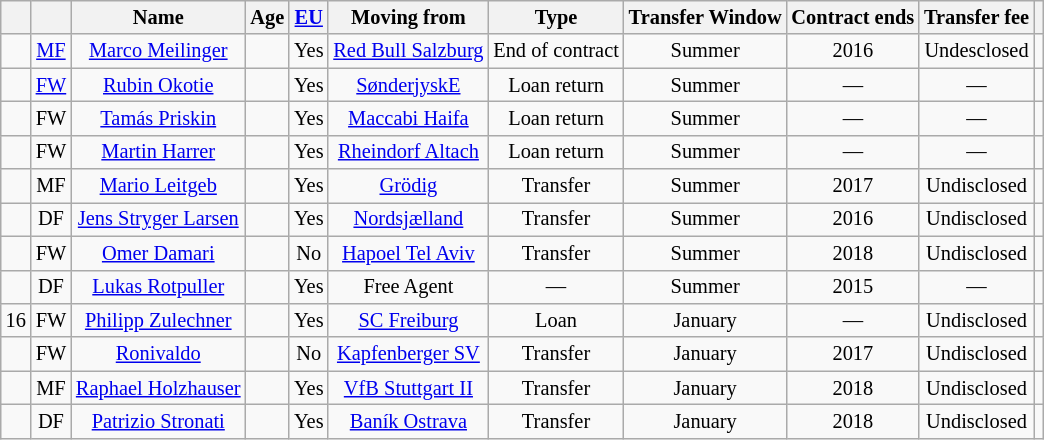<table class="wikitable" Style="text-align: center;font-size:85%">
<tr>
<th></th>
<th></th>
<th>Name</th>
<th>Age</th>
<th><a href='#'>EU</a></th>
<th>Moving from</th>
<th>Type</th>
<th>Transfer Window</th>
<th>Contract ends</th>
<th>Transfer fee</th>
<th></th>
</tr>
<tr>
<td></td>
<td><a href='#'>MF</a></td>
<td><a href='#'>Marco Meilinger</a></td>
<td></td>
<td>Yes</td>
<td><a href='#'>Red Bull Salzburg</a></td>
<td>End of contract</td>
<td>Summer</td>
<td>2016</td>
<td>Undesclosed</td>
<td></td>
</tr>
<tr>
<td></td>
<td><a href='#'>FW</a></td>
<td><a href='#'>Rubin Okotie</a></td>
<td></td>
<td>Yes</td>
<td><a href='#'>SønderjyskE</a></td>
<td>Loan return</td>
<td>Summer</td>
<td>—</td>
<td>—</td>
<td></td>
</tr>
<tr>
<td></td>
<td>FW</td>
<td><a href='#'>Tamás Priskin</a></td>
<td></td>
<td>Yes</td>
<td><a href='#'>Maccabi Haifa</a></td>
<td>Loan return</td>
<td>Summer</td>
<td>—</td>
<td>—</td>
<td></td>
</tr>
<tr>
<td></td>
<td>FW</td>
<td><a href='#'>Martin Harrer</a></td>
<td></td>
<td>Yes</td>
<td><a href='#'>Rheindorf Altach</a></td>
<td>Loan return</td>
<td>Summer</td>
<td>—</td>
<td>—</td>
<td></td>
</tr>
<tr>
<td></td>
<td>MF</td>
<td><a href='#'>Mario Leitgeb</a></td>
<td></td>
<td>Yes</td>
<td><a href='#'>Grödig</a></td>
<td>Transfer</td>
<td>Summer</td>
<td>2017</td>
<td>Undisclosed</td>
<td></td>
</tr>
<tr>
<td></td>
<td>DF</td>
<td><a href='#'>Jens Stryger Larsen</a></td>
<td></td>
<td>Yes</td>
<td><a href='#'>Nordsjælland</a></td>
<td>Transfer</td>
<td>Summer</td>
<td>2016</td>
<td>Undisclosed</td>
<td></td>
</tr>
<tr>
<td></td>
<td>FW</td>
<td><a href='#'>Omer Damari</a></td>
<td></td>
<td>No</td>
<td><a href='#'>Hapoel Tel Aviv</a></td>
<td>Transfer</td>
<td>Summer</td>
<td>2018</td>
<td>Undisclosed</td>
<td></td>
</tr>
<tr>
<td></td>
<td>DF</td>
<td><a href='#'>Lukas Rotpuller</a></td>
<td></td>
<td>Yes</td>
<td>Free Agent</td>
<td>—</td>
<td>Summer</td>
<td>2015</td>
<td>—</td>
<td></td>
</tr>
<tr>
<td>16</td>
<td>FW</td>
<td><a href='#'>Philipp Zulechner</a></td>
<td></td>
<td>Yes</td>
<td><a href='#'>SC Freiburg</a></td>
<td>Loan</td>
<td>January</td>
<td>—</td>
<td>Undisclosed</td>
<td></td>
</tr>
<tr>
<td></td>
<td>FW</td>
<td><a href='#'>Ronivaldo</a></td>
<td></td>
<td>No</td>
<td><a href='#'>Kapfenberger SV</a></td>
<td>Transfer</td>
<td>January</td>
<td>2017</td>
<td>Undisclosed</td>
<td></td>
</tr>
<tr>
<td></td>
<td>MF</td>
<td><a href='#'>Raphael Holzhauser</a></td>
<td></td>
<td>Yes</td>
<td><a href='#'>VfB Stuttgart II</a></td>
<td>Transfer</td>
<td>January</td>
<td>2018</td>
<td>Undisclosed</td>
<td></td>
</tr>
<tr>
<td></td>
<td>DF</td>
<td><a href='#'>Patrizio Stronati</a></td>
<td></td>
<td>Yes</td>
<td><a href='#'>Baník Ostrava</a></td>
<td>Transfer</td>
<td>January</td>
<td>2018</td>
<td>Undisclosed</td>
<td></td>
</tr>
</table>
